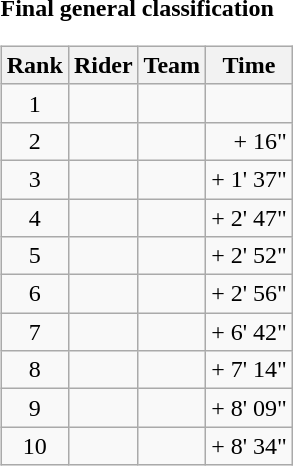<table>
<tr>
<td><strong>Final general classification</strong><br><table class="wikitable">
<tr>
<th scope="col">Rank</th>
<th scope="col">Rider</th>
<th scope="col">Team</th>
<th scope="col">Time</th>
</tr>
<tr>
<td style="text-align:center;">1</td>
<td></td>
<td></td>
<td style="text-align:right;"></td>
</tr>
<tr>
<td style="text-align:center;">2</td>
<td></td>
<td></td>
<td style="text-align:right;">+ 16"</td>
</tr>
<tr>
<td style="text-align:center;">3</td>
<td></td>
<td></td>
<td style="text-align:right;">+ 1' 37"</td>
</tr>
<tr>
<td style="text-align:center;">4</td>
<td></td>
<td></td>
<td style="text-align:right;">+ 2' 47"</td>
</tr>
<tr>
<td style="text-align:center;">5</td>
<td></td>
<td></td>
<td style="text-align:right;">+ 2' 52"</td>
</tr>
<tr>
<td style="text-align:center;">6</td>
<td></td>
<td></td>
<td style="text-align:right;">+ 2' 56"</td>
</tr>
<tr>
<td style="text-align:center;">7</td>
<td></td>
<td></td>
<td style="text-align:right;">+ 6' 42"</td>
</tr>
<tr>
<td style="text-align:center;">8</td>
<td></td>
<td></td>
<td style="text-align:right;">+ 7' 14"</td>
</tr>
<tr>
<td style="text-align:center;">9</td>
<td></td>
<td></td>
<td style="text-align:right;">+ 8' 09"</td>
</tr>
<tr>
<td style="text-align:center;">10</td>
<td></td>
<td></td>
<td style="text-align:right;">+ 8' 34"</td>
</tr>
</table>
</td>
</tr>
</table>
